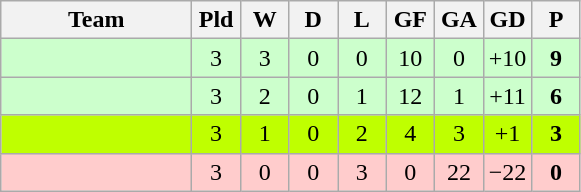<table class="wikitable">
<tr>
<th width=120>Team</th>
<th width=25>Pld</th>
<th width=25>W</th>
<th width=25>D</th>
<th width=25>L</th>
<th width=25>GF</th>
<th width=25>GA</th>
<th width=25>GD</th>
<th width=25>P</th>
</tr>
<tr align=center bgcolor=#ccffcc>
<td align=left></td>
<td>3</td>
<td>3</td>
<td>0</td>
<td>0</td>
<td>10</td>
<td>0</td>
<td>+10</td>
<td><strong>9</strong></td>
</tr>
<tr align=center bgcolor=#ccffcc>
<td align=left></td>
<td>3</td>
<td>2</td>
<td>0</td>
<td>1</td>
<td>12</td>
<td>1</td>
<td>+11</td>
<td><strong>6</strong></td>
</tr>
<tr align=center bgcolor=#bfff00>
<td align=left></td>
<td>3</td>
<td>1</td>
<td>0</td>
<td>2</td>
<td>4</td>
<td>3</td>
<td>+1</td>
<td><strong>3</strong></td>
</tr>
<tr align=center bgcolor=#ffcccc>
<td align=left></td>
<td>3</td>
<td>0</td>
<td>0</td>
<td>3</td>
<td>0</td>
<td>22</td>
<td>−22</td>
<td><strong>0</strong></td>
</tr>
</table>
